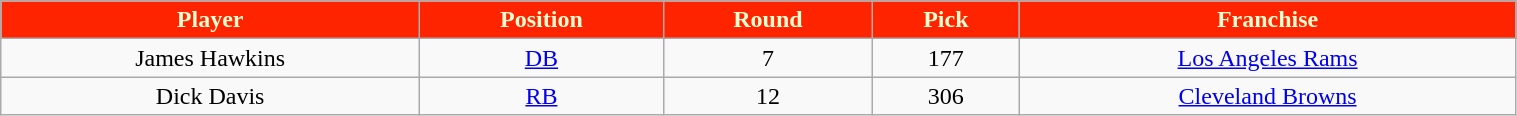<table class="wikitable" width="80%">
<tr align="center"  style="background:#FF2400;color:#FFFDD0;">
<td><strong>Player</strong></td>
<td><strong>Position</strong></td>
<td><strong>Round</strong></td>
<td><strong>Pick</strong></td>
<td><strong>Franchise</strong></td>
</tr>
<tr align="center" bgcolor="">
<td>James Hawkins</td>
<td><a href='#'>DB</a></td>
<td>7</td>
<td>177</td>
<td><a href='#'>Los Angeles Rams</a></td>
</tr>
<tr align="center" bgcolor="">
<td>Dick Davis</td>
<td><a href='#'>RB</a></td>
<td>12</td>
<td>306</td>
<td><a href='#'>Cleveland Browns</a></td>
</tr>
</table>
